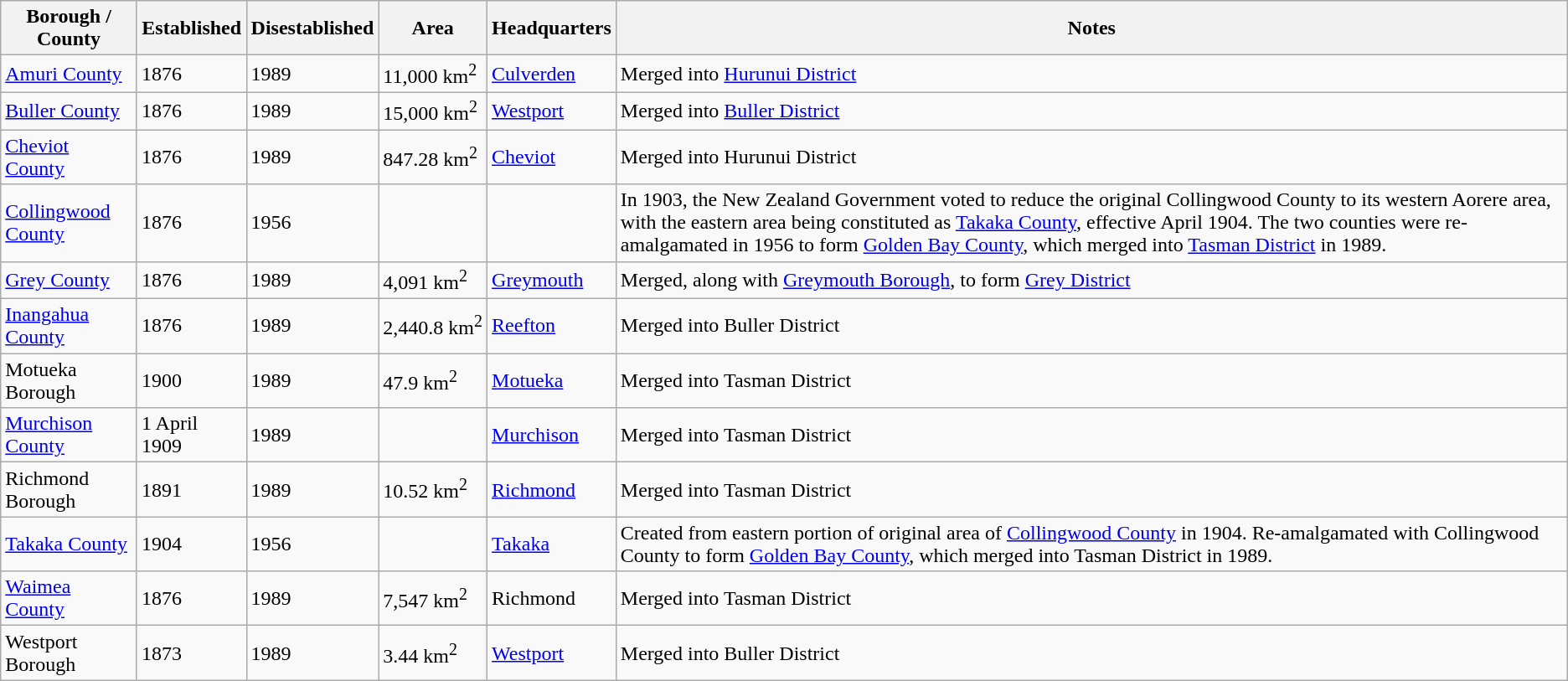<table class="wikitable sortable">
<tr>
<th>Borough / County</th>
<th>Established</th>
<th>Disestablished</th>
<th>Area</th>
<th>Headquarters</th>
<th>Notes</th>
</tr>
<tr>
<td><a href='#'>Amuri County</a></td>
<td>1876</td>
<td>1989</td>
<td>11,000 km<sup>2</sup></td>
<td><a href='#'>Culverden</a></td>
<td>Merged into <a href='#'>Hurunui District</a></td>
</tr>
<tr>
<td><a href='#'>Buller County</a></td>
<td>1876</td>
<td>1989</td>
<td>15,000 km<sup>2</sup></td>
<td><a href='#'>Westport</a></td>
<td>Merged into <a href='#'>Buller District</a></td>
</tr>
<tr>
<td><a href='#'>Cheviot County</a></td>
<td>1876</td>
<td>1989</td>
<td>847.28 km<sup>2</sup></td>
<td><a href='#'>Cheviot</a></td>
<td>Merged into Hurunui District</td>
</tr>
<tr>
<td><a href='#'>Collingwood County</a></td>
<td>1876</td>
<td>1956</td>
<td></td>
<td></td>
<td>In 1903, the New Zealand Government voted to reduce the original Collingwood County to its western Aorere area, with the eastern area being constituted as <a href='#'>Takaka County</a>, effective April 1904. The two counties were re-amalgamated in 1956 to form <a href='#'>Golden Bay County</a>, which merged into <a href='#'>Tasman District</a> in 1989.</td>
</tr>
<tr>
<td><a href='#'>Grey County</a></td>
<td>1876</td>
<td>1989</td>
<td>4,091 km<sup>2</sup></td>
<td><a href='#'>Greymouth</a></td>
<td>Merged, along with <a href='#'>Greymouth Borough</a>, to form <a href='#'>Grey District</a></td>
</tr>
<tr>
<td><a href='#'>Inangahua County</a></td>
<td>1876</td>
<td>1989</td>
<td>2,440.8 km<sup>2</sup></td>
<td><a href='#'>Reefton</a></td>
<td>Merged into Buller District</td>
</tr>
<tr>
<td>Motueka Borough</td>
<td>1900</td>
<td>1989</td>
<td>47.9 km<sup>2</sup></td>
<td><a href='#'>Motueka</a></td>
<td>Merged into Tasman District</td>
</tr>
<tr>
<td><a href='#'>Murchison County</a></td>
<td>1 April 1909</td>
<td>1989</td>
<td></td>
<td><a href='#'>Murchison</a></td>
<td>Merged into Tasman District</td>
</tr>
<tr>
<td>Richmond Borough</td>
<td>1891</td>
<td>1989</td>
<td>10.52 km<sup>2</sup></td>
<td><a href='#'>Richmond</a></td>
<td>Merged into Tasman District</td>
</tr>
<tr>
<td><a href='#'>Takaka County</a></td>
<td>1904</td>
<td>1956</td>
<td></td>
<td><a href='#'>Takaka</a></td>
<td>Created from eastern portion of original area of <a href='#'>Collingwood County</a> in 1904. Re-amalgamated with Collingwood County to form <a href='#'>Golden Bay County</a>, which merged into Tasman District in 1989.</td>
</tr>
<tr>
<td><a href='#'>Waimea County</a></td>
<td>1876</td>
<td>1989</td>
<td>7,547 km<sup>2</sup></td>
<td>Richmond</td>
<td>Merged into Tasman District</td>
</tr>
<tr>
<td>Westport Borough</td>
<td>1873</td>
<td>1989</td>
<td>3.44 km<sup>2</sup></td>
<td><a href='#'>Westport</a></td>
<td>Merged into Buller District</td>
</tr>
</table>
